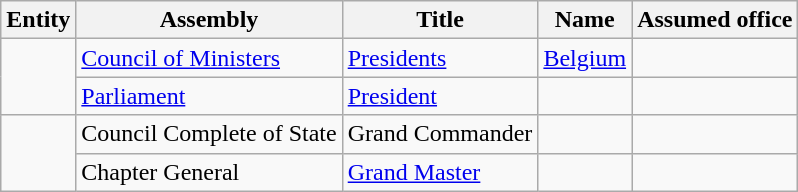<table class="sortable wikitable">
<tr>
<th>Entity</th>
<th>Assembly</th>
<th>Title</th>
<th>Name</th>
<th>Assumed office</th>
</tr>
<tr>
<td rowspan="2"></td>
<td><a href='#'>Council of Ministers</a></td>
<td><a href='#'>Presidents</a></td>
<td><a href='#'>Belgium</a></td>
<td></td>
</tr>
<tr>
<td><a href='#'>Parliament</a></td>
<td><a href='#'>President</a></td>
<td></td>
<td></td>
</tr>
<tr>
<td rowspan="2"></td>
<td>Council Complete of State</td>
<td>Grand Commander</td>
<td></td>
<td></td>
</tr>
<tr>
<td>Chapter General</td>
<td><a href='#'>Grand Master</a></td>
<td></td>
<td></td>
</tr>
</table>
